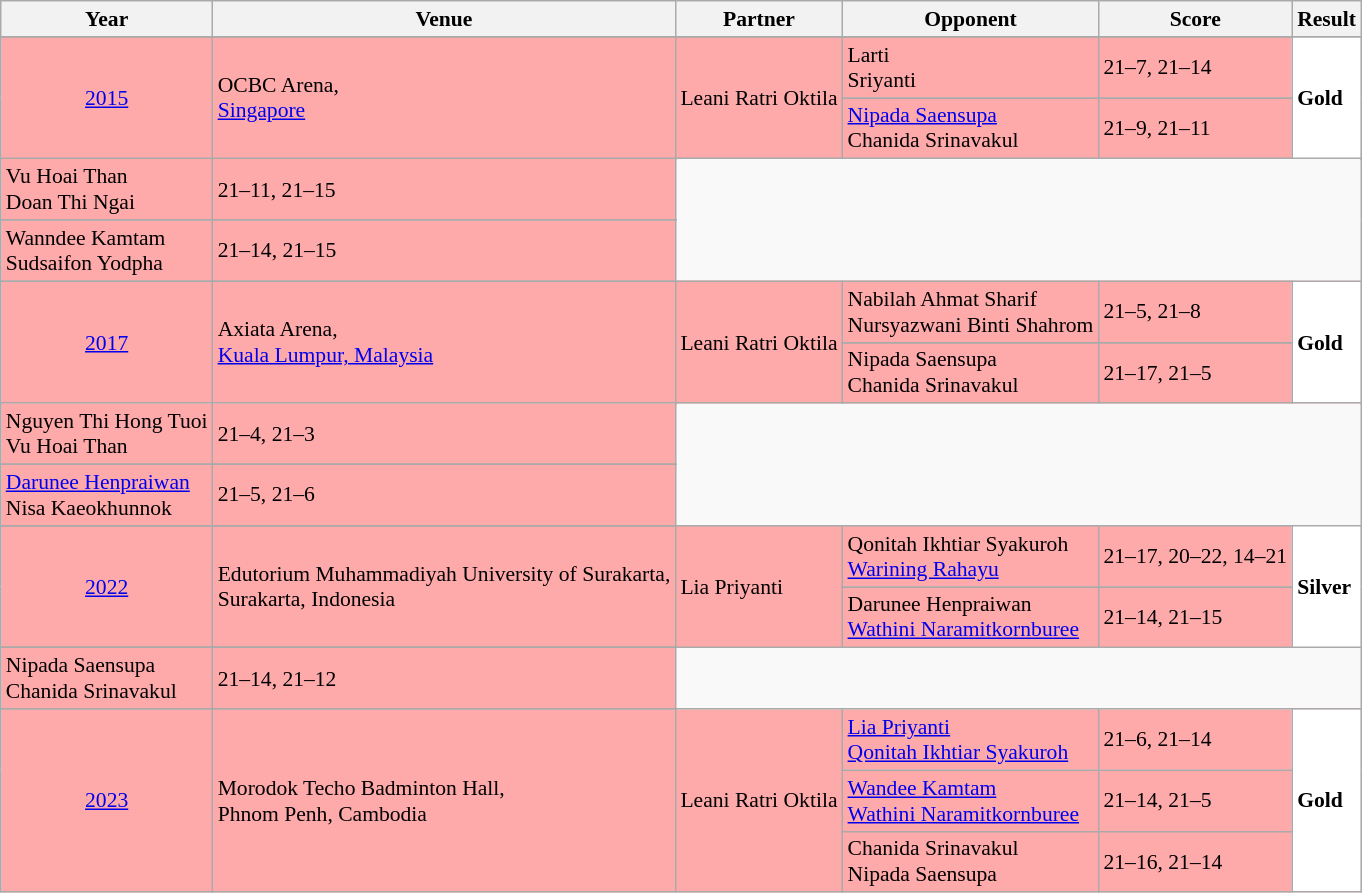<table class="sortable wikitable" style="font-size: 90%;">
<tr>
<th>Year</th>
<th>Venue</th>
<th>Partner</th>
<th>Opponent</th>
<th>Score</th>
<th>Result</th>
</tr>
<tr>
</tr>
<tr style="background:#FFAAAA">
<td align="center" rowspan="4"><a href='#'>2015</a></td>
<td align="left" rowspan="4">OCBC Arena,<br><a href='#'>Singapore</a></td>
<td align="left" rowspan="4"> Leani Ratri Oktila</td>
<td align="left"> Larti <br>  Sriyanti</td>
<td align="left">21–7, 21–14</td>
<td style="text-align:left; background:white" rowspan="4"> <strong>Gold</strong></td>
</tr>
<tr>
</tr>
<tr style="background:#FFAAAA">
<td align="left"> <a href='#'>Nipada Saensupa</a> <br>  Chanida Srinavakul</td>
<td align="left">21–9, 21–11</td>
</tr>
<tr>
</tr>
<tr style="background:#FFAAAA">
<td align="left"> Vu Hoai Than <br>  Doan Thi Ngai</td>
<td align="left">21–11, 21–15</td>
</tr>
<tr>
</tr>
<tr style="background:#FFAAAA">
<td align="left"> Wanndee Kamtam <br>  Sudsaifon Yodpha</td>
<td align="left">21–14, 21–15</td>
</tr>
<tr>
</tr>
<tr style="background:#FFAAAA">
<td align="center" rowspan="4"><a href='#'>2017</a></td>
<td align="left" rowspan="4">Axiata Arena,<br><a href='#'>Kuala Lumpur, Malaysia</a></td>
<td align="left" rowspan="4"> Leani Ratri Oktila</td>
<td align="left"> Nabilah Ahmat Sharif <br>  Nursyazwani Binti Shahrom</td>
<td align="left">21–5, 21–8</td>
<td style="text-align:left; background:white" rowspan="4"> <strong>Gold</strong></td>
</tr>
<tr>
</tr>
<tr style="background:#FFAAAA">
<td align="left"> Nipada Saensupa <br>  Chanida Srinavakul</td>
<td align="left">21–17, 21–5</td>
</tr>
<tr>
</tr>
<tr style="background:#FFAAAA">
<td align="left"> Nguyen Thi Hong Tuoi <br>  Vu Hoai Than</td>
<td align="left">21–4, 21–3</td>
</tr>
<tr>
</tr>
<tr style="background:#FFAAAA">
<td align="left"> <a href='#'>Darunee Henpraiwan</a> <br>  Nisa Kaeokhunnok</td>
<td align="left">21–5, 21–6</td>
</tr>
<tr>
</tr>
<tr style="background:#FFAAAA">
<td align="center" rowspan="3"><a href='#'>2022</a></td>
<td align="left" rowspan="3">Edutorium Muhammadiyah University of Surakarta,<br>Surakarta, Indonesia</td>
<td align="left" rowspan="3"> Lia Priyanti</td>
<td align="left"> Qonitah Ikhtiar Syakuroh<br> <a href='#'>Warining Rahayu</a></td>
<td align="left">21–17, 20–22, 14–21</td>
<td style="text-align:left; background:white" rowspan="3"> <strong>Silver</strong></td>
</tr>
<tr>
</tr>
<tr style="background:#FFAAAA">
<td align="left"> Darunee Henpraiwan<br> <a href='#'>Wathini Naramitkornburee</a></td>
<td align="left">21–14, 21–15</td>
</tr>
<tr>
</tr>
<tr style="background:#FFAAAA">
<td align="left"> Nipada Saensupa <br>  Chanida Srinavakul</td>
<td align="left">21–14, 21–12</td>
</tr>
<tr>
</tr>
<tr style="background:#FFAAAA">
<td rowspan="3" align="center"><a href='#'>2023</a></td>
<td rowspan="3" align="left">Morodok Techo Badminton Hall, <br> Phnom Penh, Cambodia</td>
<td rowspan="3" align="left"> Leani Ratri Oktila</td>
<td align="left"> <a href='#'>Lia Priyanti</a> <br>  <a href='#'>Qonitah Ikhtiar Syakuroh</a></td>
<td align="left">21–6, 21–14</td>
<td rowspan="3" style="text-align:left; background:white"> <strong>Gold</strong></td>
</tr>
<tr style="background:#FFAAAA">
<td align="left"> <a href='#'>Wandee Kamtam</a><br>  <a href='#'>Wathini Naramitkornburee</a></td>
<td align="left">21–14, 21–5</td>
</tr>
<tr style="background:#FFAAAA">
<td align="left"> Chanida Srinavakul <br>  Nipada Saensupa</td>
<td align="left">21–16, 21–14</td>
</tr>
</table>
